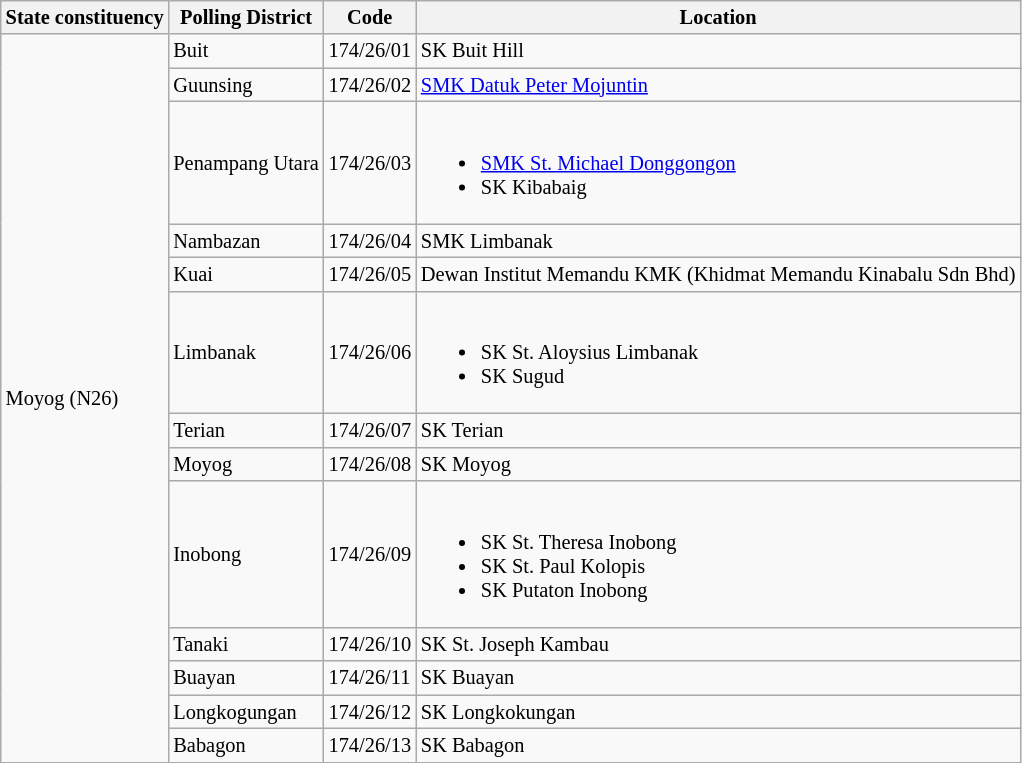<table class="wikitable sortable mw-collapsible" style="white-space:nowrap;font-size:85%">
<tr>
<th>State constituency</th>
<th>Polling District</th>
<th>Code</th>
<th>Location</th>
</tr>
<tr>
<td rowspan="13">Moyog (N26)</td>
<td>Buit</td>
<td>174/26/01</td>
<td>SK Buit Hill</td>
</tr>
<tr>
<td>Guunsing</td>
<td>174/26/02</td>
<td><a href='#'>SMK Datuk Peter Mojuntin</a></td>
</tr>
<tr>
<td>Penampang Utara</td>
<td>174/26/03</td>
<td><br><ul><li><a href='#'>SMK St. Michael Donggongon</a></li><li>SK Kibabaig</li></ul></td>
</tr>
<tr>
<td>Nambazan</td>
<td>174/26/04</td>
<td>SMK Limbanak</td>
</tr>
<tr>
<td>Kuai</td>
<td>174/26/05</td>
<td>Dewan Institut Memandu KMK (Khidmat Memandu Kinabalu Sdn Bhd)</td>
</tr>
<tr>
<td>Limbanak</td>
<td>174/26/06</td>
<td><br><ul><li>SK St. Aloysius Limbanak</li><li>SK Sugud</li></ul></td>
</tr>
<tr>
<td>Terian</td>
<td>174/26/07</td>
<td>SK Terian</td>
</tr>
<tr>
<td>Moyog</td>
<td>174/26/08</td>
<td>SK Moyog</td>
</tr>
<tr>
<td>Inobong</td>
<td>174/26/09</td>
<td><br><ul><li>SK St. Theresa Inobong</li><li>SK St. Paul Kolopis</li><li>SK Putaton Inobong</li></ul></td>
</tr>
<tr>
<td>Tanaki</td>
<td>174/26/10</td>
<td>SK St. Joseph Kambau</td>
</tr>
<tr>
<td>Buayan</td>
<td>174/26/11</td>
<td>SK Buayan</td>
</tr>
<tr>
<td>Longkogungan</td>
<td>174/26/12</td>
<td>SK Longkokungan</td>
</tr>
<tr>
<td>Babagon</td>
<td>174/26/13</td>
<td>SK Babagon</td>
</tr>
</table>
